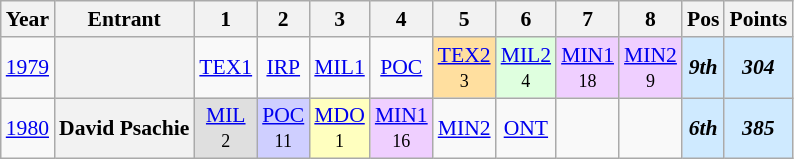<table class="wikitable" style="text-align:center; font-size:90%">
<tr>
<th>Year</th>
<th>Entrant</th>
<th>1</th>
<th>2</th>
<th>3</th>
<th>4</th>
<th>5</th>
<th>6</th>
<th>7</th>
<th>8</th>
<th>Pos</th>
<th>Points</th>
</tr>
<tr>
<td><a href='#'>1979</a></td>
<th></th>
<td><a href='#'>TEX1</a></td>
<td><a href='#'>IRP</a></td>
<td><a href='#'>MIL1</a></td>
<td><a href='#'>POC</a></td>
<td style="background:#FFDF9F;"><a href='#'>TEX2</a><br><small>3</small></td>
<td style="background:#DFFFDF;"><a href='#'>MIL2</a><br><small>4</small></td>
<td style="background:#EFCFFF;"><a href='#'>MIN1</a><br><small>18</small></td>
<td style="background:#EFCFFF;"><a href='#'>MIN2</a><br><small>9</small></td>
<td style="background:#CFEAFF;"><strong><em>9th</em></strong></td>
<td style="background:#CFEAFF;"><strong><em>304</em></strong></td>
</tr>
<tr>
<td><a href='#'>1980</a></td>
<th>David Psachie</th>
<td style="background:#DFDFDF;"><a href='#'>MIL</a><br><small>2</small></td>
<td style="background:#CFCFFF;"><a href='#'>POC</a><br><small>11</small></td>
<td style="background:#FFFFBF;"><a href='#'>MDO</a><br><small>1</small></td>
<td style="background:#EFCFFF;"><a href='#'>MIN1</a><br><small>16</small></td>
<td><a href='#'>MIN2</a></td>
<td><a href='#'>ONT</a></td>
<td></td>
<td></td>
<td style="background:#CFEAFF;"><strong><em>6th</em></strong></td>
<td style="background:#CFEAFF;"><strong><em>385</em></strong></td>
</tr>
</table>
